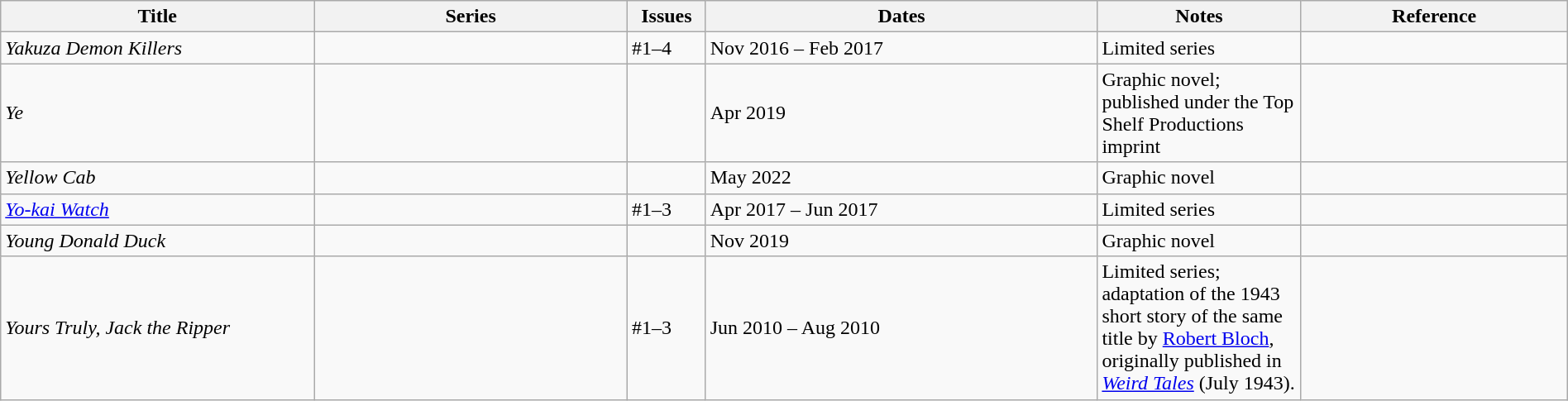<table class="wikitable sortable" style="width:100%;">
<tr>
<th width=20%>Title</th>
<th width=20%>Series</th>
<th width=5%>Issues</th>
<th width=25%>Dates</th>
<th width=13%>Notes</th>
<th>Reference</th>
</tr>
<tr>
<td><em>Yakuza Demon Killers</em></td>
<td></td>
<td>#1–4</td>
<td>Nov 2016 – Feb 2017</td>
<td>Limited series</td>
<td></td>
</tr>
<tr>
<td><em>Ye</em></td>
<td></td>
<td></td>
<td>Apr 2019</td>
<td>Graphic novel; published under the Top Shelf Productions imprint</td>
<td></td>
</tr>
<tr>
<td><em>Yellow Cab</em></td>
<td></td>
<td></td>
<td>May 2022</td>
<td>Graphic novel</td>
<td></td>
</tr>
<tr>
<td><em><a href='#'>Yo-kai Watch</a></em></td>
<td></td>
<td>#1–3</td>
<td>Apr 2017 – Jun 2017</td>
<td>Limited series</td>
<td></td>
</tr>
<tr>
<td><em>Young Donald Duck</em></td>
<td></td>
<td></td>
<td>Nov 2019</td>
<td>Graphic novel</td>
<td></td>
</tr>
<tr>
<td><em>Yours Truly, Jack the Ripper</em></td>
<td></td>
<td>#1–3</td>
<td>Jun 2010 – Aug 2010</td>
<td>Limited series; adaptation of the 1943 short story of the same title by <a href='#'>Robert Bloch</a>, originally published in <em><a href='#'>Weird Tales</a></em> (July 1943).</td>
<td></td>
</tr>
</table>
